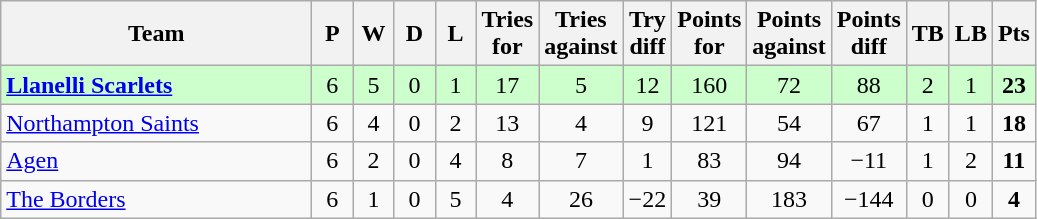<table class="wikitable" style="text-align: center;">
<tr>
<th width="200">Team</th>
<th width="20">P</th>
<th width="20">W</th>
<th width="20">D</th>
<th width="20">L</th>
<th width="20">Tries for</th>
<th width="20">Tries against</th>
<th width="20">Try diff</th>
<th width="20">Points for</th>
<th width="20">Points against</th>
<th width="25">Points diff</th>
<th width="20">TB</th>
<th width="20">LB</th>
<th width="20">Pts</th>
</tr>
<tr bgcolor="#ccffcc">
<td align=left> <strong><a href='#'>Llanelli Scarlets</a></strong></td>
<td>6</td>
<td>5</td>
<td>0</td>
<td>1</td>
<td>17</td>
<td>5</td>
<td>12</td>
<td>160</td>
<td>72</td>
<td>88</td>
<td>2</td>
<td>1</td>
<td><strong>23</strong></td>
</tr>
<tr>
<td align=left> <a href='#'>Northampton Saints</a></td>
<td>6</td>
<td>4</td>
<td>0</td>
<td>2</td>
<td>13</td>
<td>4</td>
<td>9</td>
<td>121</td>
<td>54</td>
<td>67</td>
<td>1</td>
<td>1</td>
<td><strong>18</strong></td>
</tr>
<tr>
<td align=left> <a href='#'>Agen</a></td>
<td>6</td>
<td>2</td>
<td>0</td>
<td>4</td>
<td>8</td>
<td>7</td>
<td>1</td>
<td>83</td>
<td>94</td>
<td>−11</td>
<td>1</td>
<td>2</td>
<td><strong>11</strong></td>
</tr>
<tr>
<td align=left> <a href='#'>The Borders</a></td>
<td>6</td>
<td>1</td>
<td>0</td>
<td>5</td>
<td>4</td>
<td>26</td>
<td>−22</td>
<td>39</td>
<td>183</td>
<td>−144</td>
<td>0</td>
<td>0</td>
<td><strong>4</strong></td>
</tr>
</table>
